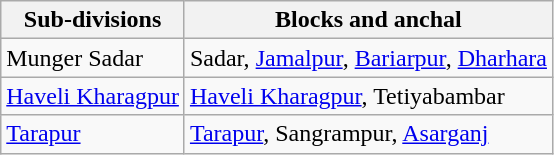<table class="wikitable">
<tr>
<th>Sub-divisions</th>
<th>Blocks and anchal</th>
</tr>
<tr>
<td>Munger Sadar</td>
<td>Sadar, <a href='#'>Jamalpur</a>, <a href='#'>Bariarpur</a>, <a href='#'>Dharhara</a></td>
</tr>
<tr>
<td><a href='#'>Haveli Kharagpur</a></td>
<td><a href='#'>Haveli Kharagpur</a>, Tetiyabambar</td>
</tr>
<tr>
<td><a href='#'>Tarapur</a></td>
<td><a href='#'>Tarapur</a>, Sangrampur, <a href='#'>Asarganj</a></td>
</tr>
</table>
